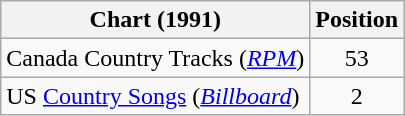<table class="wikitable sortable">
<tr>
<th scope="col">Chart (1991)</th>
<th scope="col">Position</th>
</tr>
<tr>
<td>Canada Country Tracks (<em><a href='#'>RPM</a></em>)</td>
<td align="center">53</td>
</tr>
<tr>
<td>US <a href='#'>Country Songs</a> (<em><a href='#'>Billboard</a></em>)</td>
<td align="center">2</td>
</tr>
</table>
